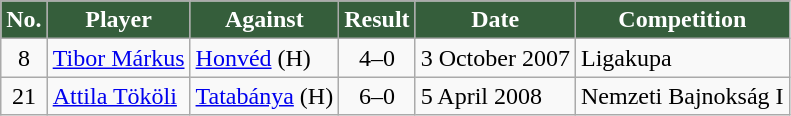<table class="wikitable plainrowheaders sortable">
<tr>
<th style="background-color:#355E3B;color:white">No.</th>
<th style="background-color:#355E3B;color:white">Player</th>
<th style="background-color:#355E3B;color:white">Against</th>
<th style="background-color:#355E3B;color:white">Result</th>
<th style="background-color:#355E3B;color:white">Date</th>
<th style="background-color:#355E3B;color:white">Competition</th>
</tr>
<tr>
<td style="text-align:center;">8</td>
<td style="text-align:left;"> <a href='#'>Tibor Márkus</a></td>
<td style="text-align:left;"><a href='#'>Honvéd</a> (H)</td>
<td style="text-align:center;">4–0</td>
<td style="text-align:left;">3 October 2007</td>
<td style="text-align:left;">Ligakupa</td>
</tr>
<tr>
<td style="text-align:center;">21</td>
<td style="text-align:left;"> <a href='#'>Attila Tököli</a></td>
<td style="text-align:left;"><a href='#'>Tatabánya</a> (H)</td>
<td style="text-align:center;">6–0</td>
<td style="text-align:left;">5 April 2008</td>
<td style="text-align:left;">Nemzeti Bajnokság I</td>
</tr>
</table>
